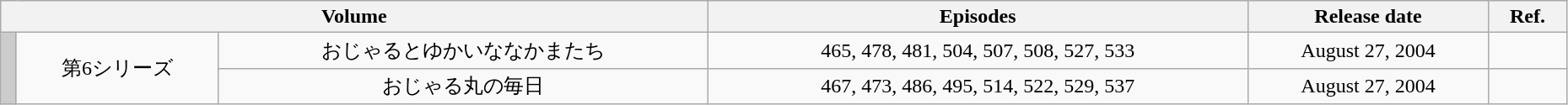<table class="wikitable" style="text-align: center; width: 98%;">
<tr>
<th colspan="3">Volume</th>
<th>Episodes</th>
<th>Release date</th>
<th width="5%">Ref.</th>
</tr>
<tr>
<td rowspan="2" width="1%" style="background: #CCCCCC"></td>
<td rowspan="2">第6シリーズ</td>
<td>おじゃるとゆかいななかまたち</td>
<td>465, 478, 481, 504, 507, 508, 527, 533</td>
<td>August 27, 2004</td>
<td></td>
</tr>
<tr>
<td>おじゃる丸の毎日</td>
<td>467, 473, 486, 495, 514, 522, 529, 537</td>
<td>August 27, 2004</td>
<td></td>
</tr>
</table>
